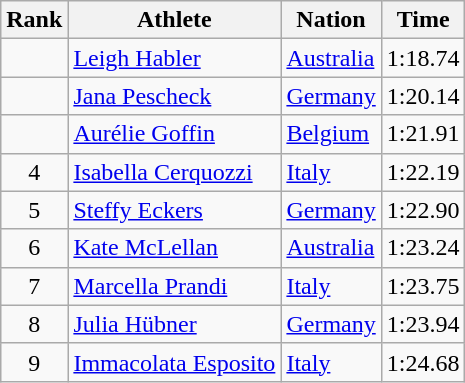<table class="wikitable sortable" style="text-align:center">
<tr>
<th>Rank</th>
<th>Athlete</th>
<th>Nation</th>
<th>Time</th>
</tr>
<tr>
<td></td>
<td align=left><a href='#'>Leigh Habler</a></td>
<td align=left> <a href='#'>Australia</a></td>
<td>1:18.74</td>
</tr>
<tr>
<td></td>
<td align=left><a href='#'>Jana Pescheck</a></td>
<td align=left> <a href='#'>Germany</a></td>
<td>1:20.14</td>
</tr>
<tr>
<td></td>
<td align=left><a href='#'>Aurélie Goffin</a></td>
<td align=left> <a href='#'>Belgium</a></td>
<td>1:21.91</td>
</tr>
<tr>
<td>4</td>
<td align=left><a href='#'>Isabella Cerquozzi</a></td>
<td align=left> <a href='#'>Italy</a></td>
<td>1:22.19</td>
</tr>
<tr>
<td>5</td>
<td align=left><a href='#'>Steffy Eckers</a></td>
<td align=left> <a href='#'>Germany</a></td>
<td>1:22.90</td>
</tr>
<tr>
<td>6</td>
<td align=left><a href='#'>Kate McLellan</a></td>
<td align=left> <a href='#'>Australia</a></td>
<td>1:23.24</td>
</tr>
<tr>
<td>7</td>
<td align=left><a href='#'>Marcella Prandi</a></td>
<td align=left> <a href='#'>Italy</a></td>
<td>1:23.75</td>
</tr>
<tr>
<td>8</td>
<td align=left><a href='#'>Julia Hübner</a></td>
<td align=left> <a href='#'>Germany</a></td>
<td>1:23.94</td>
</tr>
<tr>
<td>9</td>
<td align=left><a href='#'>Immacolata Esposito</a></td>
<td align=left> <a href='#'>Italy</a></td>
<td>1:24.68</td>
</tr>
</table>
